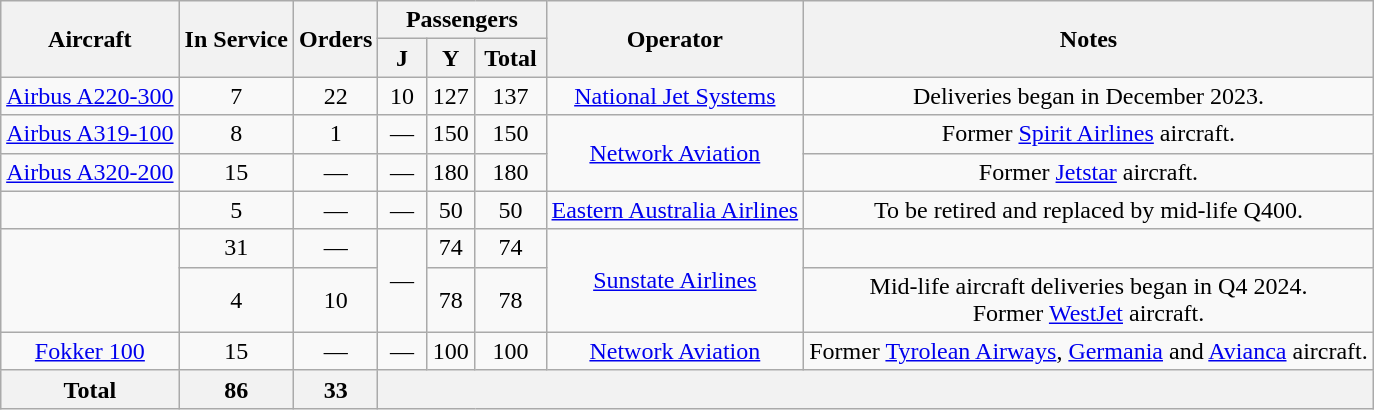<table class="wikitable" style="border-collapse;text-align:center;margin:auto;">
<tr>
<th rowspan=2>Aircraft</th>
<th rowspan=2>In Service</th>
<th rowspan=2>Orders</th>
<th colspan=3>Passengers</th>
<th rowspan=2>Operator</th>
<th rowspan=2>Notes</th>
</tr>
<tr>
<th style="width:25px;"><abbr>J</abbr></th>
<th style="width:25px;"><abbr>Y</abbr></th>
<th style="width:40px;">Total</th>
</tr>
<tr>
<td><a href='#'>Airbus A220-300</a></td>
<td>7</td>
<td>22</td>
<td>10</td>
<td>127</td>
<td>137</td>
<td><a href='#'>National Jet Systems</a></td>
<td>Deliveries began in December 2023.</td>
</tr>
<tr>
<td><a href='#'>Airbus A319-100</a></td>
<td>8</td>
<td>1</td>
<td>—</td>
<td>150</td>
<td>150</td>
<td rowspan="2"><a href='#'>Network Aviation</a></td>
<td>Former <a href='#'>Spirit Airlines</a> aircraft.</td>
</tr>
<tr>
<td><a href='#'>Airbus A320-200</a></td>
<td>15</td>
<td>—</td>
<td>—</td>
<td>180</td>
<td>180</td>
<td>Former <a href='#'>Jetstar</a> aircraft.</td>
</tr>
<tr>
<td></td>
<td>5</td>
<td>—</td>
<td>—</td>
<td>50</td>
<td>50</td>
<td><a href='#'>Eastern Australia Airlines</a></td>
<td>To be retired and replaced by mid-life Q400.</td>
</tr>
<tr>
<td rowspan="2"></td>
<td>31</td>
<td>—</td>
<td rowspan="2">—</td>
<td>74</td>
<td>74</td>
<td rowspan="2"><a href='#'>Sunstate Airlines</a></td>
<td></td>
</tr>
<tr>
<td>4</td>
<td>10</td>
<td>78</td>
<td>78</td>
<td>Mid-life aircraft deliveries began in Q4 2024.<br>Former <a href='#'>WestJet</a> aircraft.</td>
</tr>
<tr>
<td><a href='#'>Fokker 100</a></td>
<td>15</td>
<td>—</td>
<td>—</td>
<td>100</td>
<td>100</td>
<td><a href='#'>Network Aviation</a></td>
<td>Former <a href='#'>Tyrolean Airways</a>, <a href='#'>Germania</a> and <a href='#'>Avianca</a> aircraft.</td>
</tr>
<tr>
<th>Total</th>
<th>86</th>
<th>33</th>
<th colspan=5></th>
</tr>
</table>
